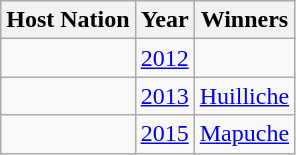<table class="wikitable">
<tr>
<th>Host Nation</th>
<th>Year</th>
<th>Winners</th>
</tr>
<tr>
<td></td>
<td><a href='#'>2012</a></td>
<td></td>
</tr>
<tr>
<td></td>
<td><a href='#'>2013</a></td>
<td> <a href='#'>Huilliche</a></td>
</tr>
<tr>
<td></td>
<td><a href='#'>2015</a></td>
<td> <a href='#'>Mapuche</a></td>
</tr>
</table>
